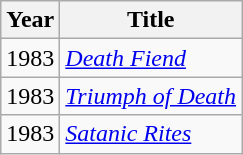<table class="wikitable">
<tr>
<th>Year</th>
<th>Title</th>
</tr>
<tr>
<td>1983</td>
<td><em><a href='#'>Death Fiend</a></em></td>
</tr>
<tr>
<td>1983</td>
<td><em><a href='#'>Triumph of Death</a></em></td>
</tr>
<tr>
<td>1983</td>
<td><em><a href='#'>Satanic Rites</a></em></td>
</tr>
</table>
